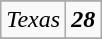<table class="wikitable sortable">
<tr>
</tr>
<tr>
<td><em>Texas</em></td>
<td style="text-align: center;"><strong><em>28</em></strong></td>
</tr>
<tr>
</tr>
</table>
